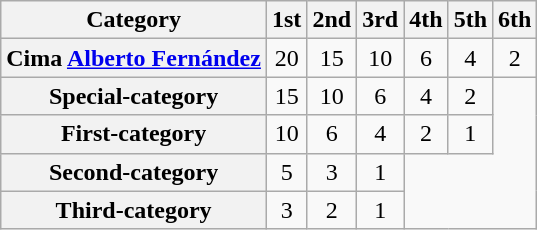<table class="wikitable plainrowheaders floatright" style="text-align: center;">
<tr>
<th scope="col">Category</th>
<th scope="col">1st</th>
<th scope="col">2nd</th>
<th scope="col">3rd</th>
<th scope="col">4th</th>
<th scope="col">5th</th>
<th scope="col">6th</th>
</tr>
<tr>
<th scope="row">Cima <a href='#'>Alberto Fernández</a></th>
<td>20</td>
<td>15</td>
<td>10</td>
<td>6</td>
<td>4</td>
<td>2</td>
</tr>
<tr>
<th scope="row">Special-category</th>
<td>15</td>
<td>10</td>
<td>6</td>
<td>4</td>
<td>2</td>
</tr>
<tr>
<th scope="row">First-category</th>
<td>10</td>
<td>6</td>
<td>4</td>
<td>2</td>
<td>1</td>
</tr>
<tr>
<th scope="row">Second-category</th>
<td>5</td>
<td>3</td>
<td>1</td>
</tr>
<tr>
<th scope="row">Third-category</th>
<td>3</td>
<td>2</td>
<td>1</td>
</tr>
</table>
